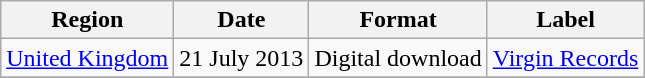<table class=wikitable>
<tr>
<th>Region</th>
<th>Date</th>
<th>Format</th>
<th>Label</th>
</tr>
<tr>
<td><a href='#'>United Kingdom</a></td>
<td>21 July 2013</td>
<td>Digital download</td>
<td><a href='#'>Virgin Records</a></td>
</tr>
<tr>
</tr>
</table>
